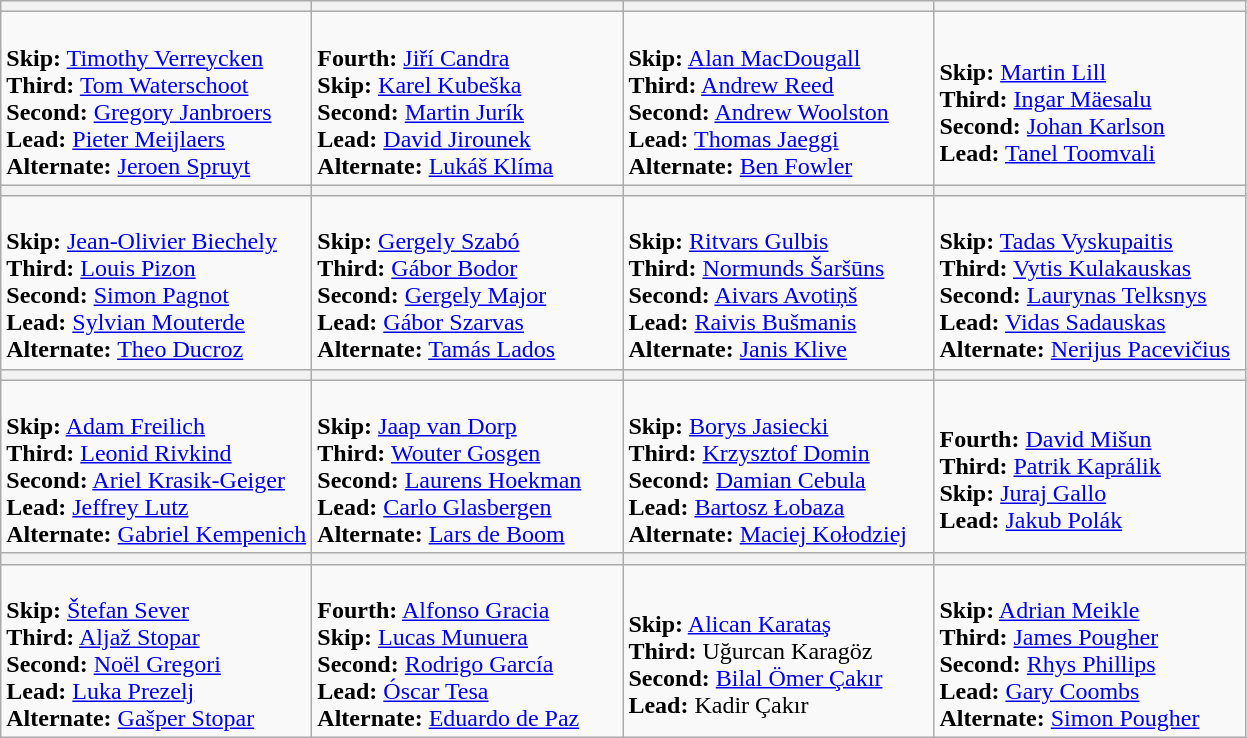<table class="wikitable">
<tr>
<th width=200></th>
<th width=200></th>
<th width=200></th>
<th width=200></th>
</tr>
<tr>
<td><br><strong>Skip:</strong> <a href='#'>Timothy Verreycken</a><br>
<strong>Third:</strong> <a href='#'>Tom Waterschoot</a><br>
<strong>Second:</strong> <a href='#'>Gregory Janbroers</a><br>
<strong>Lead:</strong> <a href='#'>Pieter Meijlaers</a><br>
<strong>Alternate:</strong> <a href='#'>Jeroen Spruyt</a></td>
<td><br><strong>Fourth:</strong> <a href='#'>Jiří Candra</a><br>
<strong>Skip:</strong> <a href='#'>Karel Kubeška</a><br>
<strong>Second:</strong> <a href='#'>Martin Jurík</a><br>
<strong>Lead:</strong> <a href='#'>David Jirounek</a><br>
<strong>Alternate:</strong> <a href='#'>Lukáš Klíma</a></td>
<td><br><strong>Skip:</strong> <a href='#'>Alan MacDougall</a><br>
<strong>Third:</strong> <a href='#'>Andrew Reed</a><br>
<strong>Second:</strong> <a href='#'>Andrew Woolston</a><br>
<strong>Lead:</strong> <a href='#'>Thomas Jaeggi</a><br>
<strong>Alternate:</strong> <a href='#'>Ben Fowler</a></td>
<td><br><strong>Skip:</strong> <a href='#'>Martin Lill</a><br>
<strong>Third:</strong> <a href='#'>Ingar Mäesalu</a><br>
<strong>Second:</strong> <a href='#'>Johan Karlson</a><br>
<strong>Lead:</strong> <a href='#'>Tanel Toomvali</a><br></td>
</tr>
<tr>
<th width=200></th>
<th width=200></th>
<th width=200></th>
<th width=200></th>
</tr>
<tr>
<td><br><strong>Skip:</strong> <a href='#'>Jean-Olivier Biechely</a><br>
<strong>Third:</strong> <a href='#'>Louis Pizon</a><br>
<strong>Second:</strong> <a href='#'>Simon Pagnot</a><br>
<strong>Lead:</strong> <a href='#'>Sylvian Mouterde</a><br>
<strong>Alternate:</strong> <a href='#'>Theo Ducroz</a></td>
<td><br><strong>Skip:</strong> <a href='#'>Gergely Szabó</a><br>
<strong>Third:</strong> <a href='#'>Gábor Bodor</a><br>
<strong>Second:</strong> <a href='#'>Gergely Major</a><br>
<strong>Lead:</strong> <a href='#'>Gábor Szarvas</a><br>
<strong>Alternate:</strong> <a href='#'>Tamás Lados</a></td>
<td><br><strong>Skip:</strong> <a href='#'>Ritvars Gulbis</a><br>
<strong>Third:</strong> <a href='#'>Normunds Šaršūns</a><br>
<strong>Second:</strong> <a href='#'>Aivars Avotiņš</a><br>
<strong>Lead:</strong> <a href='#'>Raivis Bušmanis</a><br>
<strong>Alternate:</strong> <a href='#'>Janis Klive</a></td>
<td><br><strong>Skip:</strong> <a href='#'>Tadas Vyskupaitis</a><br>
<strong>Third:</strong> <a href='#'>Vytis Kulakauskas</a><br>
<strong>Second:</strong> <a href='#'>Laurynas Telksnys</a><br>
<strong>Lead:</strong> <a href='#'>Vidas Sadauskas</a><br>
<strong>Alternate:</strong> <a href='#'>Nerijus Pacevičius</a></td>
</tr>
<tr>
<th width=200></th>
<th width=200></th>
<th width=200></th>
<th width=200></th>
</tr>
<tr>
<td><br><strong>Skip:</strong> <a href='#'>Adam Freilich</a><br>
<strong>Third:</strong> <a href='#'>Leonid Rivkind</a><br>
<strong>Second:</strong> <a href='#'>Ariel Krasik-Geiger</a><br>
<strong>Lead:</strong> <a href='#'>Jeffrey Lutz</a><br>
<strong>Alternate:</strong> <a href='#'>Gabriel Kempenich</a></td>
<td><br><strong>Skip:</strong> <a href='#'>Jaap van Dorp</a><br>
<strong>Third:</strong> <a href='#'>Wouter Gosgen</a><br>
<strong>Second:</strong> <a href='#'>Laurens Hoekman</a><br>
<strong>Lead:</strong> <a href='#'>Carlo Glasbergen</a><br>
<strong>Alternate:</strong> <a href='#'>Lars de Boom</a></td>
<td><br><strong>Skip:</strong> <a href='#'>Borys Jasiecki</a><br>
<strong>Third:</strong> <a href='#'>Krzysztof Domin</a><br>
<strong>Second:</strong> <a href='#'>Damian Cebula</a><br>
<strong>Lead:</strong> <a href='#'>Bartosz Łobaza</a><br>
<strong>Alternate:</strong> <a href='#'>Maciej Kołodziej</a></td>
<td><br><strong>Fourth:</strong> <a href='#'>David Mišun</a><br>
<strong>Third:</strong> <a href='#'>Patrik Kaprálik</a><br>
<strong>Skip:</strong> <a href='#'>Juraj Gallo</a><br>
<strong>Lead:</strong> <a href='#'>Jakub Polák</a><br></td>
</tr>
<tr>
<th width=200></th>
<th width=200></th>
<th width=200></th>
<th width=200></th>
</tr>
<tr>
<td><br><strong>Skip:</strong> <a href='#'>Štefan Sever</a><br>
<strong>Third:</strong> <a href='#'>Aljaž Stopar</a><br>
<strong>Second:</strong> <a href='#'>Noël Gregori</a><br>
<strong>Lead:</strong> <a href='#'>Luka Prezelj</a><br>
<strong>Alternate:</strong> <a href='#'>Gašper Stopar</a></td>
<td><br><strong>Fourth:</strong> <a href='#'>Alfonso Gracia</a><br>
<strong>Skip:</strong> <a href='#'>Lucas Munuera</a><br>
<strong>Second:</strong> <a href='#'>Rodrigo García</a><br>
<strong>Lead:</strong> <a href='#'>Óscar Tesa</a><br>
<strong>Alternate:</strong> <a href='#'>Eduardo de Paz</a></td>
<td><br><strong>Skip:</strong> <a href='#'>Alican Karataş</a><br>
<strong>Third:</strong> Uğurcan Karagöz<br>
<strong>Second:</strong> <a href='#'>Bilal Ömer Çakır</a><br>
<strong>Lead:</strong> Kadir Çakır<br></td>
<td><br><strong>Skip:</strong> <a href='#'>Adrian Meikle</a><br>
<strong>Third:</strong> <a href='#'>James Pougher</a><br>
<strong>Second:</strong> <a href='#'>Rhys Phillips</a><br>
<strong>Lead:</strong> <a href='#'>Gary Coombs</a><br>
<strong>Alternate:</strong> <a href='#'>Simon Pougher</a></td>
</tr>
</table>
